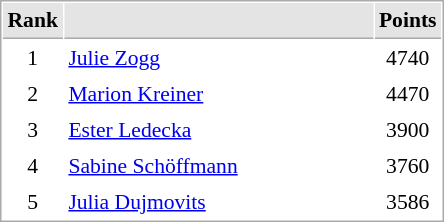<table cellspacing="1" cellpadding="3" style="border:1px solid #aaa; font-size:90%;">
<tr style="background:#e4e4e4;">
<th style="border-bottom:1px solid #aaa; width:10px;">Rank</th>
<th style="border-bottom:1px solid #aaa; width:200px;"></th>
<th style="border-bottom:1px solid #aaa; width:20px;">Points</th>
</tr>
<tr>
<td align=center>1</td>
<td> <a href='#'>Julie Zogg</a></td>
<td align=center>4740</td>
</tr>
<tr>
<td align=center>2</td>
<td> <a href='#'>Marion Kreiner</a></td>
<td align=center>4470</td>
</tr>
<tr>
<td align=center>3</td>
<td> <a href='#'>Ester Ledecka</a></td>
<td align=center>3900</td>
</tr>
<tr>
<td align=center>4</td>
<td> <a href='#'>Sabine Schöffmann</a></td>
<td align=center>3760</td>
</tr>
<tr>
<td align=center>5</td>
<td> <a href='#'>Julia Dujmovits</a></td>
<td align=center>3586</td>
</tr>
</table>
